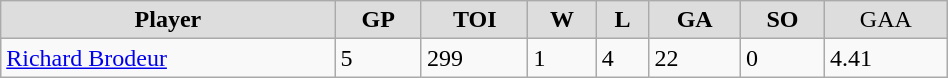<table class="wikitable" width="50%">
<tr align="center"  bgcolor="#dddddd">
<td><strong>Player</strong></td>
<td><strong>GP</strong></td>
<td><strong>TOI</strong></td>
<td><strong>W</strong></td>
<td><strong>L</strong></td>
<td><strong>GA</strong></td>
<td><strong>SO</strong></td>
<td>GAA</td>
</tr>
<tr>
<td><a href='#'>Richard Brodeur</a></td>
<td>5</td>
<td>299</td>
<td>1</td>
<td>4</td>
<td>22</td>
<td>0</td>
<td>4.41</td>
</tr>
</table>
